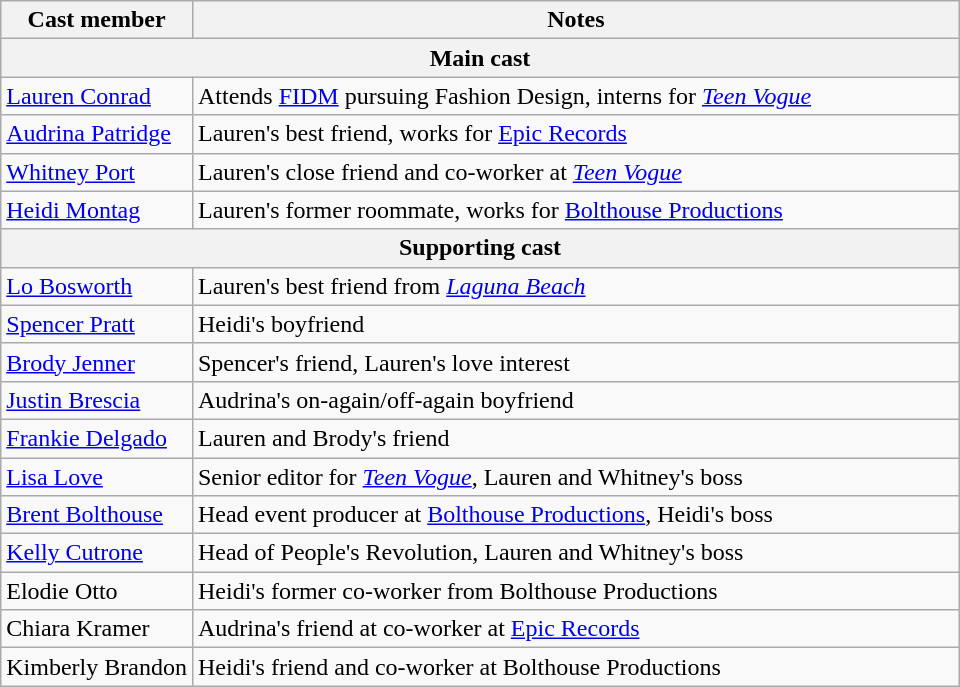<table class="wikitable">
<tr>
<th>Cast member</th>
<th width="80%">Notes</th>
</tr>
<tr>
<th colspan="3">Main cast</th>
</tr>
<tr>
<td><a href='#'>Lauren Conrad</a></td>
<td>Attends <a href='#'>FIDM</a> pursuing Fashion Design, interns for <em><a href='#'>Teen Vogue</a></em></td>
</tr>
<tr>
<td><a href='#'>Audrina Patridge</a></td>
<td>Lauren's best friend, works for <a href='#'>Epic Records</a></td>
</tr>
<tr>
<td><a href='#'>Whitney Port</a></td>
<td>Lauren's close friend and co-worker at <em><a href='#'>Teen Vogue</a></em></td>
</tr>
<tr>
<td><a href='#'>Heidi Montag</a></td>
<td>Lauren's former roommate, works for <a href='#'>Bolthouse Productions</a></td>
</tr>
<tr>
<th colspan="3">Supporting cast</th>
</tr>
<tr>
<td><a href='#'>Lo Bosworth</a></td>
<td>Lauren's best friend from <em><a href='#'>Laguna Beach</a></em></td>
</tr>
<tr>
<td><a href='#'>Spencer Pratt</a></td>
<td>Heidi's boyfriend</td>
</tr>
<tr>
<td><a href='#'>Brody Jenner</a></td>
<td>Spencer's friend, Lauren's love interest</td>
</tr>
<tr>
<td><a href='#'>Justin Brescia</a></td>
<td>Audrina's on-again/off-again boyfriend</td>
</tr>
<tr>
<td><a href='#'>Frankie Delgado</a></td>
<td>Lauren and Brody's friend</td>
</tr>
<tr>
<td><a href='#'>Lisa Love</a></td>
<td>Senior editor for <em><a href='#'>Teen Vogue</a></em>, Lauren and Whitney's boss</td>
</tr>
<tr>
<td><a href='#'>Brent Bolthouse</a></td>
<td>Head event producer at <a href='#'>Bolthouse Productions</a>, Heidi's boss</td>
</tr>
<tr>
<td><a href='#'>Kelly Cutrone</a></td>
<td>Head of People's Revolution, Lauren and Whitney's boss</td>
</tr>
<tr>
<td>Elodie Otto</td>
<td>Heidi's former co-worker from Bolthouse Productions</td>
</tr>
<tr>
<td>Chiara Kramer</td>
<td>Audrina's friend at co-worker at <a href='#'>Epic Records</a></td>
</tr>
<tr>
<td>Kimberly Brandon</td>
<td>Heidi's friend and co-worker at Bolthouse Productions</td>
</tr>
</table>
